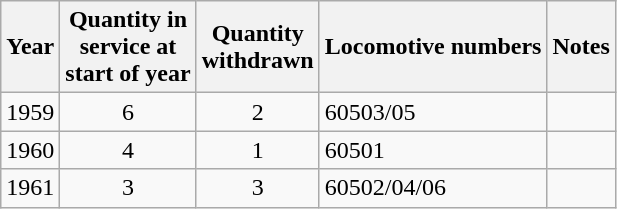<table class="wikitable" style=text-align:center>
<tr>
<th>Year</th>
<th>Quantity in<br>service at<br>start of year</th>
<th>Quantity<br>withdrawn</th>
<th>Locomotive numbers</th>
<th>Notes</th>
</tr>
<tr>
<td>1959</td>
<td>6</td>
<td>2</td>
<td align=left>60503/05</td>
<td align=left></td>
</tr>
<tr>
<td>1960</td>
<td>4</td>
<td>1</td>
<td align=left>60501</td>
<td align=left></td>
</tr>
<tr>
<td>1961</td>
<td>3</td>
<td>3</td>
<td align=left>60502/04/06</td>
<td align=left></td>
</tr>
</table>
